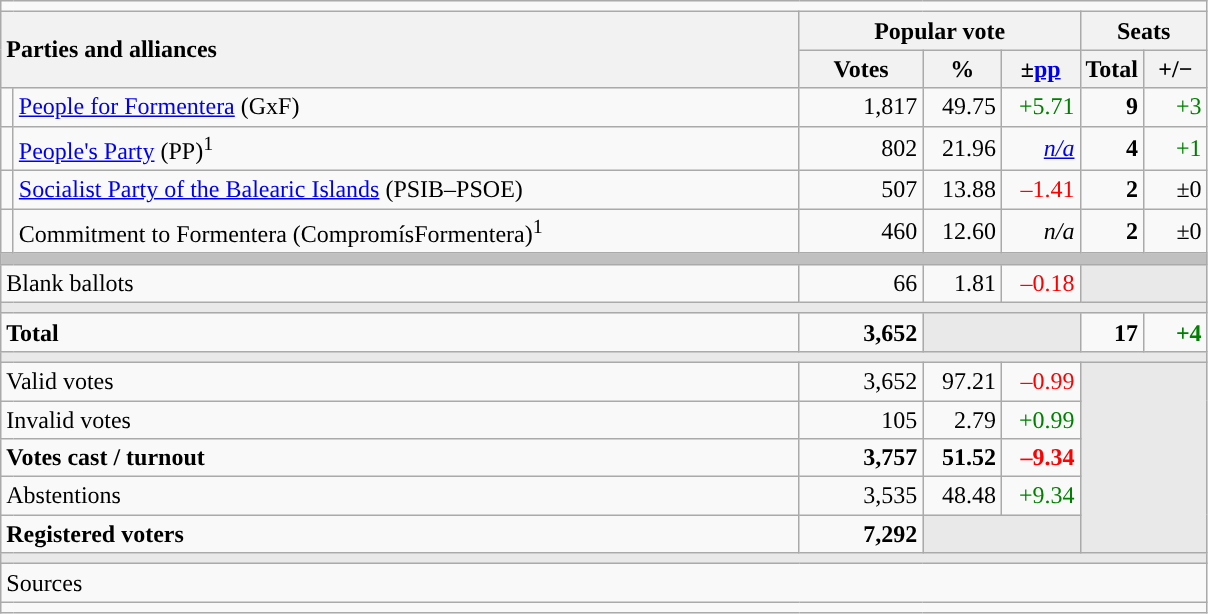<table class="wikitable" style="text-align:right;">
<tr>
<td colspan="7"></td>
</tr>
<tr>
<th style="text-align:left;" rowspan="2" colspan="2" width="525">Parties and alliances</th>
<th colspan="3">Popular vote</th>
<th colspan="2">Seats</th>
</tr>
<tr>
<th width="75">Votes</th>
<th width="45">%</th>
<th width="45">±<a href='#'>pp</a></th>
<th width="35">Total</th>
<th width="35">+/−</th>
</tr>
<tr>
<td width="1" style="color:inherit;background:"></td>
<td align="left"><a href='#'>People for Formentera</a> (GxF)</td>
<td>1,817</td>
<td>49.75</td>
<td style="color:green;">+5.71</td>
<td><strong>9</strong></td>
<td style="color:green;">+3</td>
</tr>
<tr>
<td style="color:inherit;background:"></td>
<td align="left"><a href='#'>People's Party</a> (PP)<sup>1</sup></td>
<td>802</td>
<td>21.96</td>
<td><em><a href='#'>n/a</a></em></td>
<td><strong>4</strong></td>
<td style="color:green;">+1</td>
</tr>
<tr>
<td style="color:inherit;background:"></td>
<td align="left"><a href='#'>Socialist Party of the Balearic Islands</a> (PSIB–PSOE)</td>
<td>507</td>
<td>13.88</td>
<td style="color:red;">–1.41</td>
<td><strong>2</strong></td>
<td>±0</td>
</tr>
<tr>
<td style="color:inherit;background:"></td>
<td align="left">Commitment to Formentera (CompromísFormentera)<sup>1</sup></td>
<td>460</td>
<td>12.60</td>
<td><em>n/a</em></td>
<td><strong>2</strong></td>
<td>±0</td>
</tr>
<tr>
<td colspan="7" bgcolor="#C0C0C0"></td>
</tr>
<tr>
<td align="left" colspan="2">Blank ballots</td>
<td>66</td>
<td>1.81</td>
<td style="color:red;">–0.18</td>
<td bgcolor="#E9E9E9" colspan="2"></td>
</tr>
<tr>
<td colspan="7" bgcolor="#E9E9E9"></td>
</tr>
<tr style="font-weight:bold;">
<td align="left" colspan="2">Total</td>
<td>3,652</td>
<td bgcolor="#E9E9E9" colspan="2"></td>
<td>17</td>
<td style="color:green;">+4</td>
</tr>
<tr>
<td colspan="7" bgcolor="#E9E9E9"></td>
</tr>
<tr>
<td align="left" colspan="2">Valid votes</td>
<td>3,652</td>
<td>97.21</td>
<td style="color:red;">–0.99</td>
<td bgcolor="#E9E9E9" colspan="2" rowspan="5"></td>
</tr>
<tr>
<td align="left" colspan="2">Invalid votes</td>
<td>105</td>
<td>2.79</td>
<td style="color:green;">+0.99</td>
</tr>
<tr style="font-weight:bold;">
<td align="left" colspan="2">Votes cast / turnout</td>
<td>3,757</td>
<td>51.52</td>
<td style="color:red;">–9.34</td>
</tr>
<tr>
<td align="left" colspan="2">Abstentions</td>
<td>3,535</td>
<td>48.48</td>
<td style="color:green;">+9.34</td>
</tr>
<tr style="font-weight:bold;">
<td align="left" colspan="2">Registered voters</td>
<td>7,292</td>
<td bgcolor="#E9E9E9" colspan="2"></td>
</tr>
<tr>
<td colspan="7" bgcolor="#E9E9E9"></td>
</tr>
<tr>
<td align="left" colspan="7">Sources</td>
</tr>
<tr>
<td colspan="7" style="text-align:left; max-width:790px;"></td>
</tr>
</table>
